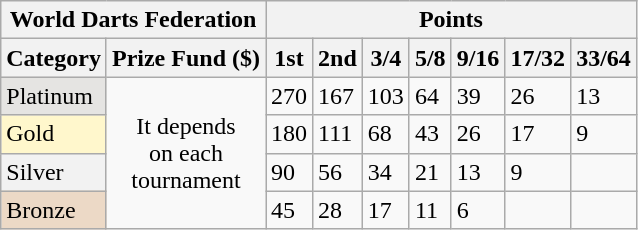<table class="wikitable">
<tr>
<th colspan=2>World Darts Federation</th>
<th colspan=8>Points</th>
</tr>
<tr>
<th>Category</th>
<th>Prize Fund ($)</th>
<th>1st</th>
<th>2nd</th>
<th>3/4</th>
<th>5/8</th>
<th>9/16</th>
<th>17/32</th>
<th>33/64</th>
</tr>
<tr>
<td style="background:#E5E4E2;">Platinum</td>
<td rowspan=4 align="center">It depends<br>on each<br>tournament</td>
<td>270</td>
<td>167</td>
<td>103</td>
<td>64</td>
<td>39</td>
<td>26</td>
<td>13</td>
</tr>
<tr>
<td style="background:#fff7cc;">Gold</td>
<td>180</td>
<td>111</td>
<td>68</td>
<td>43</td>
<td>26</td>
<td>17</td>
<td>9</td>
</tr>
<tr>
<td style="background:#f2f2f2;">Silver</td>
<td>90</td>
<td>56</td>
<td>34</td>
<td>21</td>
<td>13</td>
<td>9</td>
<td></td>
</tr>
<tr>
<td style="background:#ecd9c6;">Bronze</td>
<td>45</td>
<td>28</td>
<td>17</td>
<td>11</td>
<td>6</td>
<td></td>
<td></td>
</tr>
</table>
